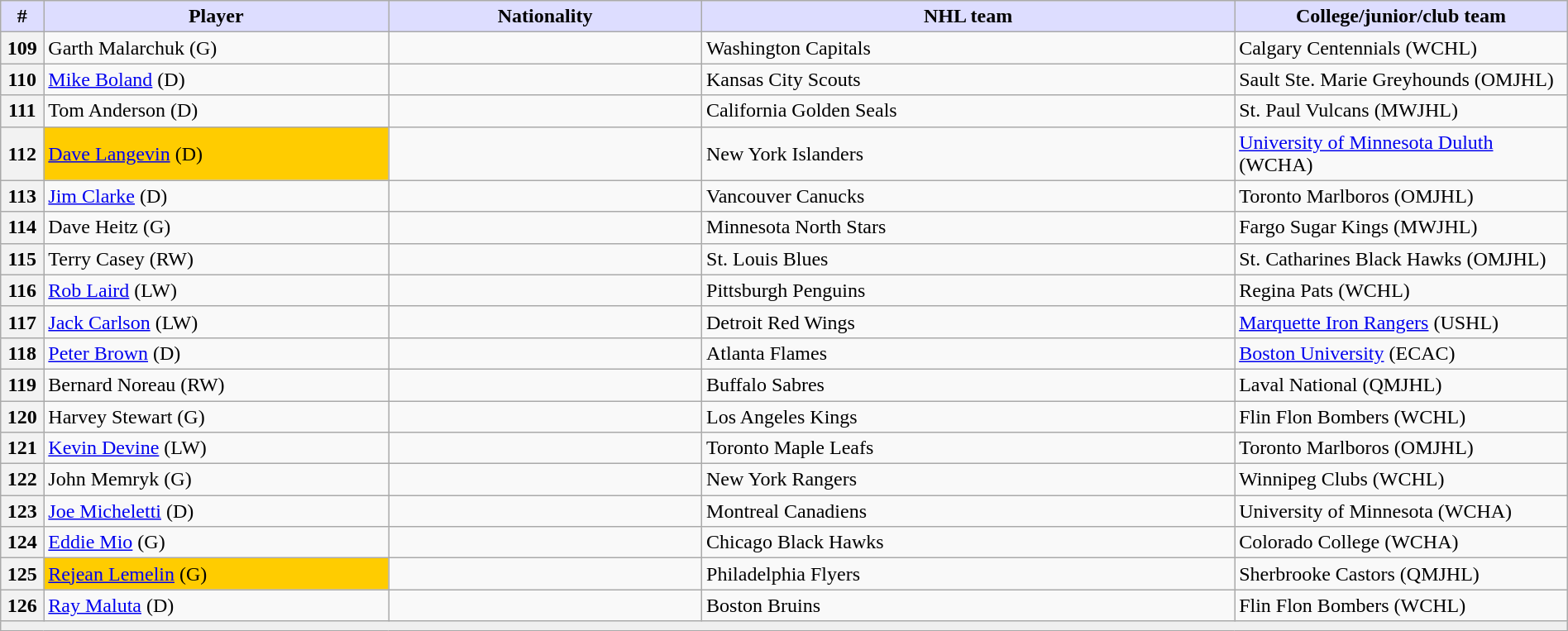<table class="wikitable" style="width: 100%">
<tr>
<th style="background:#ddf; width:2.75%;">#</th>
<th style="background:#ddf; width:22.0%;">Player</th>
<th style="background:#ddf; width:20.0%;">Nationality</th>
<th style="background:#ddf; width:34.0%;">NHL team</th>
<th style="background:#ddf; width:100.0%;">College/junior/club team</th>
</tr>
<tr>
<th>109</th>
<td>Garth Malarchuk (G)</td>
<td></td>
<td>Washington Capitals</td>
<td>Calgary Centennials (WCHL)</td>
</tr>
<tr>
<th>110</th>
<td><a href='#'>Mike Boland</a> (D)</td>
<td></td>
<td>Kansas City Scouts</td>
<td>Sault Ste. Marie Greyhounds (OMJHL)</td>
</tr>
<tr>
<th>111</th>
<td>Tom Anderson (D)</td>
<td></td>
<td>California Golden Seals</td>
<td>St. Paul Vulcans (MWJHL)</td>
</tr>
<tr>
<th>112</th>
<td style="background:#FFCC00"><a href='#'>Dave Langevin</a> (D)</td>
<td></td>
<td>New York Islanders</td>
<td><a href='#'>University of Minnesota Duluth</a> (WCHA)</td>
</tr>
<tr>
<th>113</th>
<td><a href='#'>Jim Clarke</a> (D)</td>
<td></td>
<td>Vancouver Canucks</td>
<td>Toronto Marlboros (OMJHL)</td>
</tr>
<tr>
<th>114</th>
<td>Dave Heitz (G)</td>
<td></td>
<td>Minnesota North Stars</td>
<td>Fargo Sugar Kings (MWJHL)</td>
</tr>
<tr>
<th>115</th>
<td>Terry Casey (RW)</td>
<td></td>
<td>St. Louis Blues</td>
<td>St. Catharines Black Hawks (OMJHL)</td>
</tr>
<tr>
<th>116</th>
<td><a href='#'>Rob Laird</a> (LW)</td>
<td></td>
<td>Pittsburgh Penguins</td>
<td>Regina Pats (WCHL)</td>
</tr>
<tr>
<th>117</th>
<td><a href='#'>Jack Carlson</a> (LW)</td>
<td></td>
<td>Detroit Red Wings</td>
<td><a href='#'>Marquette Iron Rangers</a> (USHL)</td>
</tr>
<tr>
<th>118</th>
<td><a href='#'>Peter Brown</a> (D)</td>
<td></td>
<td>Atlanta Flames</td>
<td><a href='#'>Boston University</a> (ECAC)</td>
</tr>
<tr>
<th>119</th>
<td>Bernard Noreau (RW)</td>
<td></td>
<td>Buffalo Sabres</td>
<td>Laval National (QMJHL)</td>
</tr>
<tr>
<th>120</th>
<td>Harvey Stewart (G)</td>
<td></td>
<td>Los Angeles Kings</td>
<td>Flin Flon Bombers (WCHL)</td>
</tr>
<tr>
<th>121</th>
<td><a href='#'>Kevin Devine</a> (LW)</td>
<td></td>
<td>Toronto Maple Leafs</td>
<td>Toronto Marlboros (OMJHL)</td>
</tr>
<tr>
<th>122</th>
<td>John Memryk (G)</td>
<td></td>
<td>New York Rangers</td>
<td>Winnipeg Clubs (WCHL)</td>
</tr>
<tr>
<th>123</th>
<td><a href='#'>Joe Micheletti</a> (D)</td>
<td></td>
<td>Montreal Canadiens</td>
<td>University of Minnesota (WCHA)</td>
</tr>
<tr>
<th>124</th>
<td><a href='#'>Eddie Mio</a> (G)</td>
<td></td>
<td>Chicago Black Hawks</td>
<td>Colorado College (WCHA)</td>
</tr>
<tr>
<th>125</th>
<td style="background:#FFCC00"><a href='#'>Rejean Lemelin</a> (G)</td>
<td></td>
<td>Philadelphia Flyers</td>
<td>Sherbrooke Castors (QMJHL)</td>
</tr>
<tr>
<th>126</th>
<td><a href='#'>Ray Maluta</a> (D)</td>
<td></td>
<td>Boston Bruins</td>
<td>Flin Flon Bombers (WCHL)</td>
</tr>
<tr>
<td style="text-align:center; background:#efefef" colspan="6"></td>
</tr>
</table>
